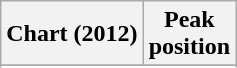<table class="wikitable sortable plainrowheaders" style="text-align:center">
<tr>
<th scope="col">Chart (2012)</th>
<th scope="col">Peak<br> position</th>
</tr>
<tr>
</tr>
<tr>
</tr>
</table>
